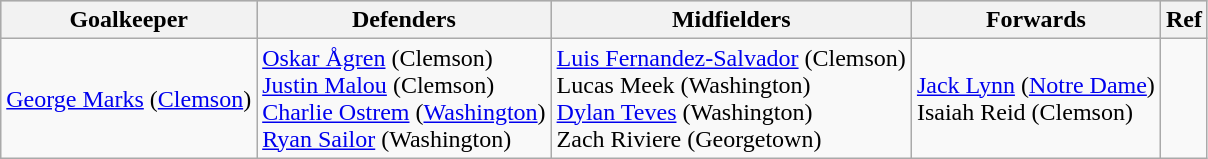<table class="wikitable">
<tr style="background:#cccccc;">
<th>Goalkeeper</th>
<th>Defenders</th>
<th>Midfielders</th>
<th>Forwards</th>
<th>Ref</th>
</tr>
<tr>
<td> <a href='#'>George Marks</a> (<a href='#'>Clemson</a>)</td>
<td> <a href='#'>Oskar Ågren</a> (Clemson)<br> <a href='#'>Justin Malou</a> (Clemson)<br> <a href='#'>Charlie Ostrem</a> (<a href='#'>Washington</a>)<br> <a href='#'>Ryan Sailor</a> (Washington)</td>
<td> <a href='#'>Luis Fernandez-Salvador</a> (Clemson)<br> Lucas Meek (Washington)<br> <a href='#'>Dylan Teves</a> (Washington)<br> Zach Riviere (Georgetown)</td>
<td> <a href='#'>Jack Lynn</a> (<a href='#'>Notre Dame</a>)<br> Isaiah Reid (Clemson)</td>
<td></td>
</tr>
</table>
